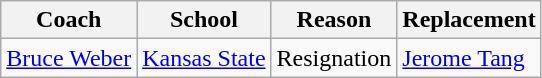<table class="wikitable">
<tr>
<th>Coach</th>
<th>School</th>
<th>Reason</th>
<th>Replacement</th>
</tr>
<tr>
<td><a href='#'>Bruce Weber</a></td>
<td><a href='#'>Kansas State</a></td>
<td>Resignation</td>
<td><a href='#'>Jerome Tang</a></td>
</tr>
</table>
